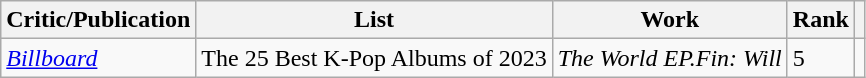<table class="wikitable sortable">
<tr>
<th>Critic/Publication</th>
<th>List</th>
<th>Work</th>
<th>Rank</th>
<th class="unsortable"></th>
</tr>
<tr>
<td><em><a href='#'>Billboard</a></em></td>
<td>The 25 Best K-Pop Albums of 2023</td>
<td><em>The World EP.Fin: Will</em></td>
<td>5</td>
<td></td>
</tr>
</table>
